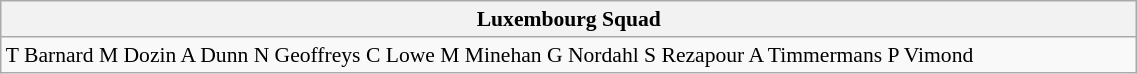<table class="wikitable" style="text-align:left; font-size:90%; width:60%">
<tr>
<th colspan="100%">Luxembourg Squad</th>
</tr>
<tr valign="top">
<td>T Barnard M Dozin A Dunn N Geoffreys  C Lowe M Minehan G Nordahl S Rezapour A Timmermans P Vimond</td>
</tr>
</table>
